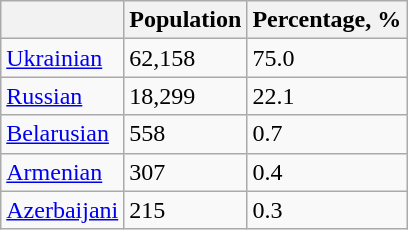<table class="wikitable">
<tr>
<th></th>
<th><strong>Population</strong></th>
<th><strong>Percentage, %</strong></th>
</tr>
<tr>
<td><a href='#'>Ukrainian</a></td>
<td>62,158</td>
<td>75.0</td>
</tr>
<tr>
<td><a href='#'>Russian</a></td>
<td>18,299</td>
<td>22.1</td>
</tr>
<tr>
<td><a href='#'>Belarusian</a></td>
<td>558</td>
<td>0.7</td>
</tr>
<tr>
<td><a href='#'>Armenian</a></td>
<td>307</td>
<td>0.4</td>
</tr>
<tr>
<td><a href='#'>Azerbaijani</a></td>
<td>215</td>
<td>0.3</td>
</tr>
</table>
